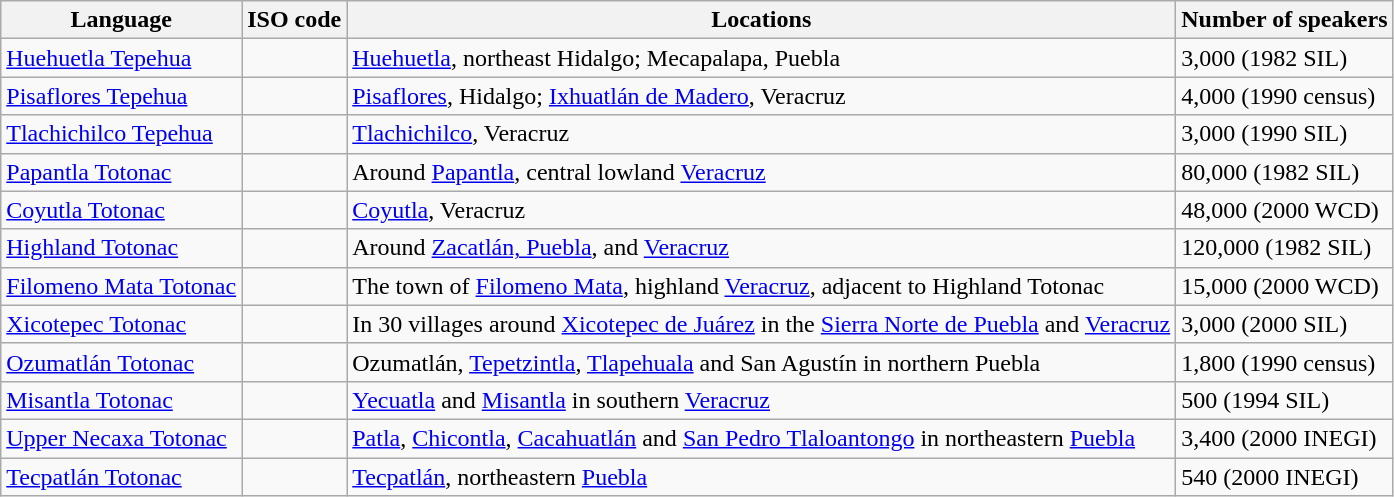<table class="wikitable">
<tr>
<th>Language</th>
<th>ISO code</th>
<th>Locations</th>
<th>Number of speakers</th>
</tr>
<tr>
<td><a href='#'>Huehuetla Tepehua</a></td>
<td></td>
<td><a href='#'>Huehuetla</a>, northeast Hidalgo; Mecapalapa, Puebla</td>
<td>3,000 (1982 SIL)</td>
</tr>
<tr>
<td><a href='#'>Pisaflores Tepehua</a></td>
<td></td>
<td><a href='#'>Pisaflores</a>, Hidalgo; <a href='#'>Ixhuatlán de Madero</a>, Veracruz</td>
<td>4,000 (1990 census)</td>
</tr>
<tr>
<td><a href='#'>Tlachichilco Tepehua</a></td>
<td></td>
<td><a href='#'>Tlachichilco</a>, Veracruz</td>
<td>3,000 (1990 SIL)</td>
</tr>
<tr>
<td><a href='#'>Papantla Totonac</a></td>
<td></td>
<td>Around <a href='#'>Papantla</a>, central lowland <a href='#'>Veracruz</a></td>
<td>80,000 (1982 SIL)</td>
</tr>
<tr>
<td><a href='#'>Coyutla Totonac</a></td>
<td></td>
<td><a href='#'>Coyutla</a>, Veracruz</td>
<td>48,000 (2000 WCD)</td>
</tr>
<tr>
<td><a href='#'>Highland Totonac</a></td>
<td></td>
<td>Around <a href='#'>Zacatlán, Puebla</a>, and <a href='#'>Veracruz</a></td>
<td>120,000 (1982 SIL)</td>
</tr>
<tr>
<td><a href='#'>Filomeno Mata Totonac</a></td>
<td></td>
<td>The town of <a href='#'>Filomeno Mata</a>, highland <a href='#'>Veracruz</a>, adjacent to Highland Totonac</td>
<td>15,000 (2000 WCD)</td>
</tr>
<tr>
<td><a href='#'>Xicotepec Totonac</a></td>
<td></td>
<td>In 30 villages around <a href='#'>Xicotepec de Juárez</a> in the <a href='#'>Sierra Norte de Puebla</a> and <a href='#'>Veracruz</a></td>
<td>3,000 (2000 SIL)</td>
</tr>
<tr>
<td><a href='#'>Ozumatlán Totonac</a></td>
<td></td>
<td>Ozumatlán, <a href='#'>Tepetzintla</a>, <a href='#'>Tlapehuala</a> and San Agustín in northern Puebla</td>
<td>1,800 (1990 census)</td>
</tr>
<tr>
<td><a href='#'>Misantla Totonac</a></td>
<td></td>
<td><a href='#'>Yecuatla</a> and <a href='#'>Misantla</a> in southern <a href='#'>Veracruz</a></td>
<td>500 (1994 SIL)</td>
</tr>
<tr>
<td><a href='#'>Upper Necaxa Totonac</a></td>
<td></td>
<td><a href='#'>Patla</a>, <a href='#'>Chicontla</a>, <a href='#'>Cacahuatlán</a> and <a href='#'>San Pedro Tlaloantongo</a> in northeastern <a href='#'>Puebla</a></td>
<td>3,400 (2000 INEGI)</td>
</tr>
<tr>
<td><a href='#'>Tecpatlán Totonac</a></td>
<td></td>
<td><a href='#'>Tecpatlán</a>, northeastern <a href='#'>Puebla</a></td>
<td>540 (2000 INEGI)</td>
</tr>
</table>
